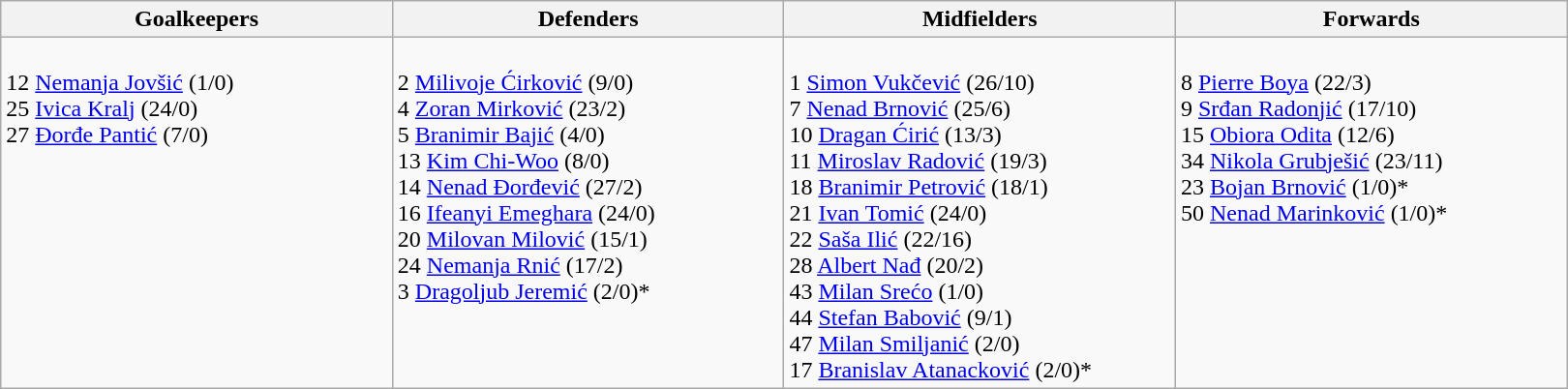<table class="wikitable">
<tr>
<th width=20%><strong>Goalkeepers</strong></th>
<th width=20%><strong>Defenders</strong></th>
<th width=20%><strong>Midfielders</strong></th>
<th width=20%><strong>Forwards</strong></th>
</tr>
<tr>
<td valign="top"><br>12  <a href='#'>Nemanja Jovšić</a> (1/0) <br>
25  <a href='#'>Ivica Kralj</a> (24/0) <br>
27  <a href='#'>Đorđe Pantić</a> (7/0) <br></td>
<td valign="top"><br>2  <a href='#'>Milivoje Ćirković</a> (9/0) <br>
4  <a href='#'>Zoran Mirković</a> (23/2) <br>
5  <a href='#'>Branimir Bajić</a> (4/0) <br>
13  <a href='#'>Kim Chi-Woo</a> (8/0) <br>
14  <a href='#'>Nenad Đorđević</a> (27/2) <br>
16  <a href='#'>Ifeanyi Emeghara</a> (24/0) <br>
20  <a href='#'>Milovan Milović</a> (15/1) <br>
24  <a href='#'>Nemanja Rnić</a> (17/2) <br>
3  <a href='#'>Dragoljub Jeremić</a> (2/0)*</td>
<td><br>1  <a href='#'>Simon Vukčević</a> (26/10) <br>
7  <a href='#'>Nenad Brnović</a> (25/6) <br>
10  <a href='#'>Dragan Ćirić</a> (13/3) <br>
11  <a href='#'>Miroslav Radović</a> (19/3) <br>
18  <a href='#'>Branimir Petrović</a> (18/1) <br>
21  <a href='#'>Ivan Tomić</a> (24/0) <br>
22  <a href='#'>Saša Ilić</a> (22/16) <br>
28  <a href='#'>Albert Nađ</a> (20/2) <br>
43  <a href='#'>Milan Srećo</a> (1/0) <br>
44  <a href='#'>Stefan Babović</a> (9/1) <br>
47  <a href='#'>Milan Smiljanić</a> (2/0) <br>
17  <a href='#'>Branislav Atanacković</a> (2/0)* <br></td>
<td valign="top"><br>8  <a href='#'>Pierre Boya</a> (22/3) <br>
9  <a href='#'>Srđan Radonjić</a> (17/10) <br>
15  <a href='#'>Obiora Odita</a> (12/6) <br>
34  <a href='#'>Nikola Grubješić</a> (23/11) <br>
23  <a href='#'>Bojan Brnović</a> (1/0)* <br>
50  <a href='#'>Nenad Marinković</a> (1/0)* <br></td>
</tr>
</table>
